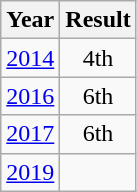<table class="wikitable" style="text-align:center">
<tr>
<th>Year</th>
<th>Result</th>
</tr>
<tr>
<td><a href='#'>2014</a></td>
<td>4th</td>
</tr>
<tr>
<td><a href='#'>2016</a></td>
<td>6th</td>
</tr>
<tr>
<td><a href='#'>2017</a></td>
<td>6th</td>
</tr>
<tr>
<td><a href='#'>2019</a></td>
<td></td>
</tr>
</table>
